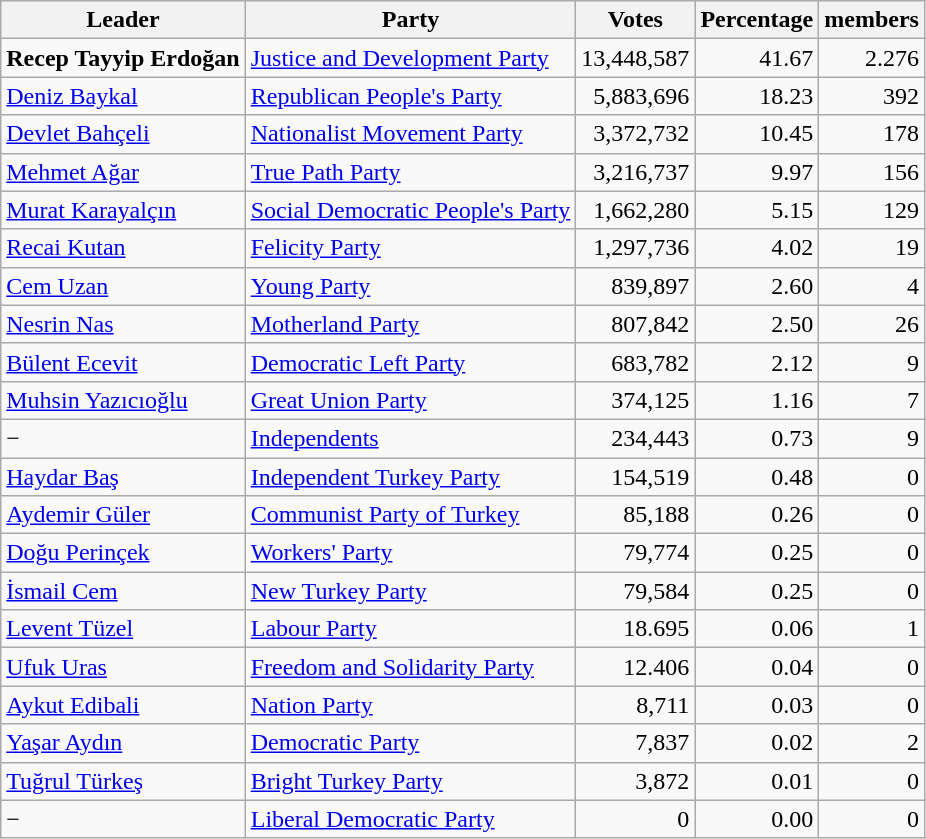<table class="wikitable">
<tr>
<th>Leader</th>
<th>Party</th>
<th>Votes</th>
<th>Percentage</th>
<th> members</th>
</tr>
<tr>
<td><strong>Recep Tayyip Erdoğan</strong></td>
<td><a href='#'>Justice and Development Party</a></td>
<td align=right>13,448,587</td>
<td align=right>41.67</td>
<td align=right>2.276</td>
</tr>
<tr>
<td><a href='#'>Deniz Baykal</a></td>
<td><a href='#'>Republican People's Party</a></td>
<td align=right>5,883,696</td>
<td align=right>18.23</td>
<td align=right>392</td>
</tr>
<tr>
<td><a href='#'>Devlet Bahçeli</a></td>
<td><a href='#'>Nationalist Movement Party</a></td>
<td align=right>3,372,732</td>
<td align=right>10.45</td>
<td align=right>178</td>
</tr>
<tr>
<td><a href='#'>Mehmet Ağar</a></td>
<td><a href='#'>True Path Party</a></td>
<td align=right>3,216,737</td>
<td align=right>9.97</td>
<td align=right>156</td>
</tr>
<tr>
<td><a href='#'>Murat Karayalçın</a></td>
<td><a href='#'>Social Democratic People's Party</a></td>
<td align=right>1,662,280</td>
<td align=right>5.15</td>
<td align=right>129</td>
</tr>
<tr>
<td><a href='#'>Recai Kutan</a></td>
<td><a href='#'>Felicity Party</a></td>
<td align=right>1,297,736</td>
<td align=right>4.02</td>
<td align=right>19</td>
</tr>
<tr>
<td><a href='#'>Cem Uzan</a></td>
<td><a href='#'>Young Party</a></td>
<td align=right>839,897</td>
<td align=right>2.60</td>
<td align=right>4</td>
</tr>
<tr>
<td><a href='#'>Nesrin Nas</a></td>
<td><a href='#'>Motherland Party</a></td>
<td align=right>807,842</td>
<td align=right>2.50</td>
<td align=right>26</td>
</tr>
<tr>
<td><a href='#'>Bülent Ecevit</a></td>
<td><a href='#'>Democratic Left Party</a></td>
<td align=right>683,782</td>
<td align=right>2.12</td>
<td align=right>9</td>
</tr>
<tr>
<td><a href='#'>Muhsin Yazıcıoğlu</a></td>
<td><a href='#'>Great Union Party</a></td>
<td align=right>374,125</td>
<td align=right>1.16</td>
<td align=right>7</td>
</tr>
<tr>
<td>−</td>
<td><a href='#'>Independents</a></td>
<td align=right>234,443</td>
<td align=right>0.73</td>
<td align=right>9</td>
</tr>
<tr>
<td><a href='#'>Haydar Baş</a></td>
<td><a href='#'>Independent Turkey Party</a></td>
<td align=right>154,519</td>
<td align=right>0.48</td>
<td align=right>0</td>
</tr>
<tr>
<td><a href='#'>Aydemir Güler</a></td>
<td><a href='#'>Communist Party of Turkey</a></td>
<td align=right>85,188</td>
<td align=right>0.26</td>
<td align=right>0</td>
</tr>
<tr>
<td><a href='#'>Doğu Perinçek</a></td>
<td><a href='#'>Workers' Party</a></td>
<td align=right>79,774</td>
<td align=right>0.25</td>
<td align=right>0</td>
</tr>
<tr>
<td><a href='#'>İsmail Cem</a></td>
<td><a href='#'>New Turkey Party</a></td>
<td align=right>79,584</td>
<td align=right>0.25</td>
<td align=right>0</td>
</tr>
<tr>
<td><a href='#'>Levent Tüzel</a></td>
<td><a href='#'>Labour Party</a></td>
<td align=right>18.695</td>
<td align=right>0.06</td>
<td align=right>1</td>
</tr>
<tr>
<td><a href='#'>Ufuk Uras</a></td>
<td><a href='#'>Freedom and Solidarity Party</a></td>
<td align=right>12.406</td>
<td align=right>0.04</td>
<td align=right>0</td>
</tr>
<tr>
<td><a href='#'>Aykut Edibali</a></td>
<td><a href='#'>Nation Party</a></td>
<td align=right>8,711</td>
<td align=right>0.03</td>
<td align=right>0</td>
</tr>
<tr>
<td><a href='#'>Yaşar Aydın</a></td>
<td><a href='#'>Democratic Party</a></td>
<td align=right>7,837</td>
<td align=right>0.02</td>
<td align=right>2</td>
</tr>
<tr>
<td><a href='#'>Tuğrul Türkeş</a></td>
<td><a href='#'>Bright Turkey Party</a></td>
<td align=right>3,872</td>
<td align=right>0.01</td>
<td align=right>0</td>
</tr>
<tr>
<td>−</td>
<td><a href='#'>Liberal Democratic Party</a></td>
<td align=right>0</td>
<td align=right>0.00</td>
<td align=right>0</td>
</tr>
</table>
